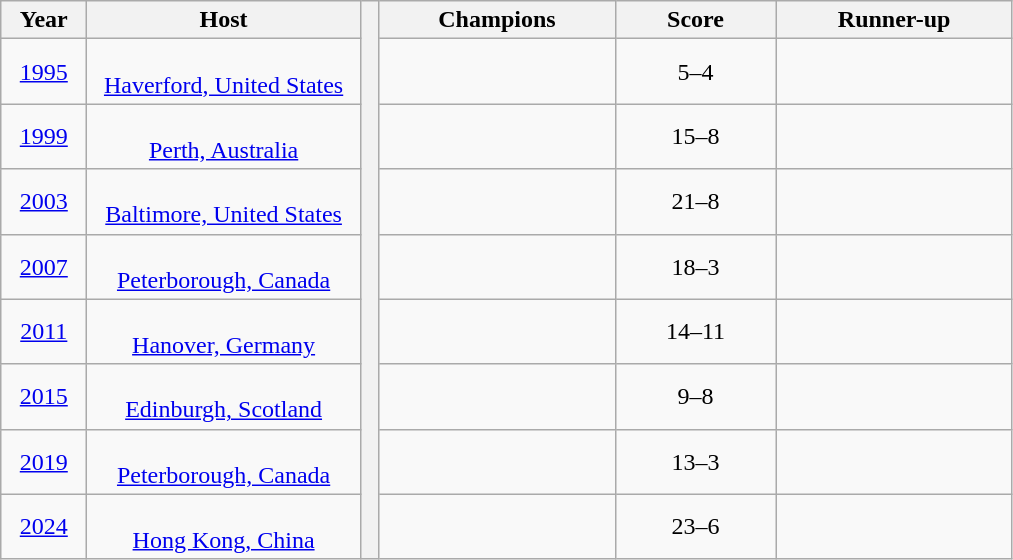<table class="wikitable" style="text-align:center;">
<tr>
<th width="50">Year</th>
<th width="175">Host</th>
<th rowspan="12" style="width:5px;"></th>
<th width="150">Champions</th>
<th width="100">Score</th>
<th width="150">Runner-up</th>
</tr>
<tr>
<td><a href='#'>1995</a></td>
<td><br><a href='#'>Haverford, United States</a></td>
<td></td>
<td>5–4</td>
<td></td>
</tr>
<tr>
<td><a href='#'>1999</a></td>
<td><br><a href='#'>Perth, Australia</a></td>
<td></td>
<td>15–8</td>
<td></td>
</tr>
<tr>
<td><a href='#'>2003</a></td>
<td><br><a href='#'>Baltimore, United States</a></td>
<td></td>
<td>21–8</td>
<td></td>
</tr>
<tr>
<td><a href='#'>2007</a></td>
<td><br><a href='#'>Peterborough, Canada</a></td>
<td></td>
<td>18–3</td>
<td></td>
</tr>
<tr>
<td><a href='#'>2011</a></td>
<td><br><a href='#'>Hanover, Germany</a></td>
<td></td>
<td>14–11</td>
<td></td>
</tr>
<tr>
<td><a href='#'>2015</a></td>
<td><br><a href='#'>Edinburgh, Scotland</a></td>
<td></td>
<td>9–8</td>
<td></td>
</tr>
<tr>
<td><a href='#'>2019</a></td>
<td><br><a href='#'>Peterborough, Canada</a></td>
<td></td>
<td>13–3</td>
<td></td>
</tr>
<tr>
<td><a href='#'>2024</a></td>
<td><br><a href='#'>Hong Kong, China</a></td>
<td></td>
<td>23–6</td>
<td></td>
</tr>
</table>
